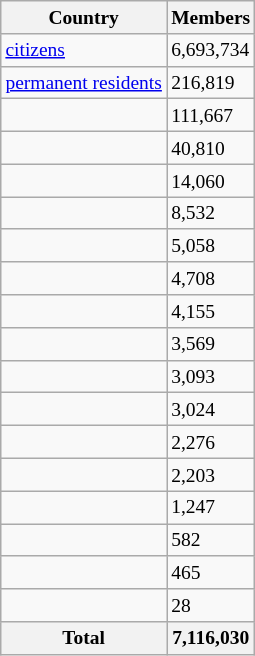<table class="wikitable sortable collapsible collapsed" style="font-size:small; line-height:1.2">
<tr>
<th>Country</th>
<th>Members</th>
</tr>
<tr>
<td> <a href='#'>citizens</a></td>
<td>6,693,734</td>
</tr>
<tr>
<td> <a href='#'>permanent residents</a></td>
<td>216,819</td>
</tr>
<tr>
<td></td>
<td>111,667</td>
</tr>
<tr>
<td></td>
<td>40,810</td>
</tr>
<tr>
<td></td>
<td>14,060</td>
</tr>
<tr>
<td></td>
<td>8,532</td>
</tr>
<tr>
<td></td>
<td>5,058</td>
</tr>
<tr>
<td></td>
<td>4,708</td>
</tr>
<tr>
<td></td>
<td>4,155</td>
</tr>
<tr>
<td></td>
<td>3,569</td>
</tr>
<tr>
<td></td>
<td>3,093</td>
</tr>
<tr>
<td></td>
<td>3,024</td>
</tr>
<tr>
<td></td>
<td>2,276</td>
</tr>
<tr>
<td></td>
<td>2,203</td>
</tr>
<tr>
<td></td>
<td>1,247</td>
</tr>
<tr>
<td></td>
<td>582</td>
</tr>
<tr>
<td></td>
<td>465</td>
</tr>
<tr>
<td></td>
<td>28</td>
</tr>
<tr>
<th>Total</th>
<th>7,116,030</th>
</tr>
</table>
